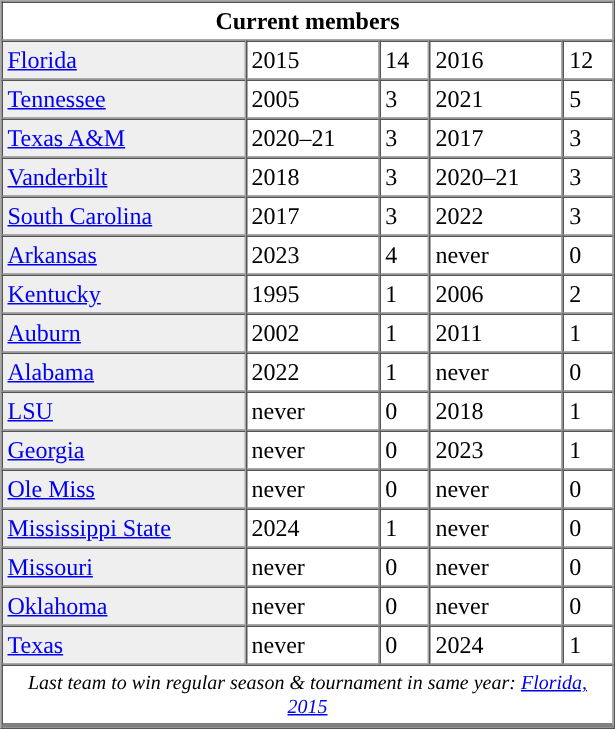<table border="1" cellpadding="3" cellspacing="0" align="right" width="410px">
<tr>
</tr>
<tr>
<td colspan=5 align="center"><strong>Current members</strong></td>
</tr>
<tr>
<td bgcolor="#efefef"><a href='#'>Florida</a></td>
<td>2015</td>
<td>14</td>
<td>2016</td>
<td>12</td>
</tr>
<tr>
<td bgcolor="#efefef"><a href='#'>Tennessee</a></td>
<td>2005</td>
<td>3</td>
<td>2021</td>
<td>5</td>
</tr>
<tr>
<td bgcolor="#efefef"><a href='#'>Texas A&M</a></td>
<td>2020–21</td>
<td>3</td>
<td>2017</td>
<td>3</td>
</tr>
<tr>
<td bgcolor="#efefef"><a href='#'>Vanderbilt</a></td>
<td>2018</td>
<td>3</td>
<td>2020–21</td>
<td>3</td>
</tr>
<tr>
<td bgcolor="#efefef"><a href='#'>South Carolina</a></td>
<td>2017</td>
<td>3</td>
<td>2022</td>
<td>3</td>
</tr>
<tr>
<td bgcolor=#efefef><a href='#'>Arkansas</a></td>
<td>2023</td>
<td>4</td>
<td>never</td>
<td>0</td>
</tr>
<tr>
<td bgcolor="#efefef"><a href='#'>Kentucky</a></td>
<td>1995</td>
<td>1</td>
<td>2006</td>
<td>2</td>
</tr>
<tr>
<td bgcolor="#efefef"><a href='#'>Auburn</a></td>
<td>2002</td>
<td>1</td>
<td>2011</td>
<td>1</td>
</tr>
<tr>
<td bgcolor="#efefef"><a href='#'>Alabama</a></td>
<td>2022</td>
<td>1</td>
<td>never</td>
<td>0</td>
</tr>
<tr>
<td bgcolor="#efefef"><a href='#'>LSU</a></td>
<td>never</td>
<td>0</td>
<td>2018</td>
<td>1</td>
</tr>
<tr>
<td bgcolor=#efefef><a href='#'>Georgia</a></td>
<td>never</td>
<td>0</td>
<td>2023</td>
<td>1</td>
</tr>
<tr>
<td bgcolor=#efefef><a href='#'>Ole Miss</a></td>
<td>never</td>
<td>0</td>
<td>never</td>
<td>0</td>
</tr>
<tr>
<td bgcolor="#efefef"><a href='#'>Mississippi State</a></td>
<td>2024</td>
<td>1</td>
<td>never</td>
<td>0</td>
</tr>
<tr>
<td bgcolor="#efefef"><a href='#'>Missouri</a></td>
<td>never</td>
<td>0</td>
<td>never</td>
<td>0</td>
</tr>
<tr>
<td bgcolor="#efefef"><a href='#'>Oklahoma</a></td>
<td>never</td>
<td>0</td>
<td>never</td>
<td>0</td>
</tr>
<tr>
<td bgcolor="#efefef"><a href='#'>Texas</a></td>
<td>never</td>
<td>0</td>
<td>2024</td>
<td>1</td>
</tr>
<tr>
<td align="center" colspan=5 style="border-bottom:3px solid gray; font-size:smaller"><em>Last team to win regular season & tournament in same year: <a href='#'>Florida, 2015</a></em></td>
</tr>
</table>
